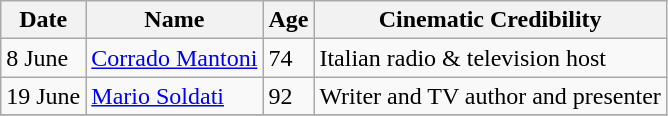<table class="wikitable">
<tr ">
<th>Date</th>
<th>Name</th>
<th>Age</th>
<th>Cinematic Credibility</th>
</tr>
<tr>
<td>8 June</td>
<td><a href='#'>Corrado Mantoni</a></td>
<td>74</td>
<td>Italian radio & television host</td>
</tr>
<tr>
<td>19 June</td>
<td><a href='#'>Mario Soldati</a></td>
<td>92</td>
<td>Writer and TV author and presenter</td>
</tr>
<tr>
</tr>
</table>
